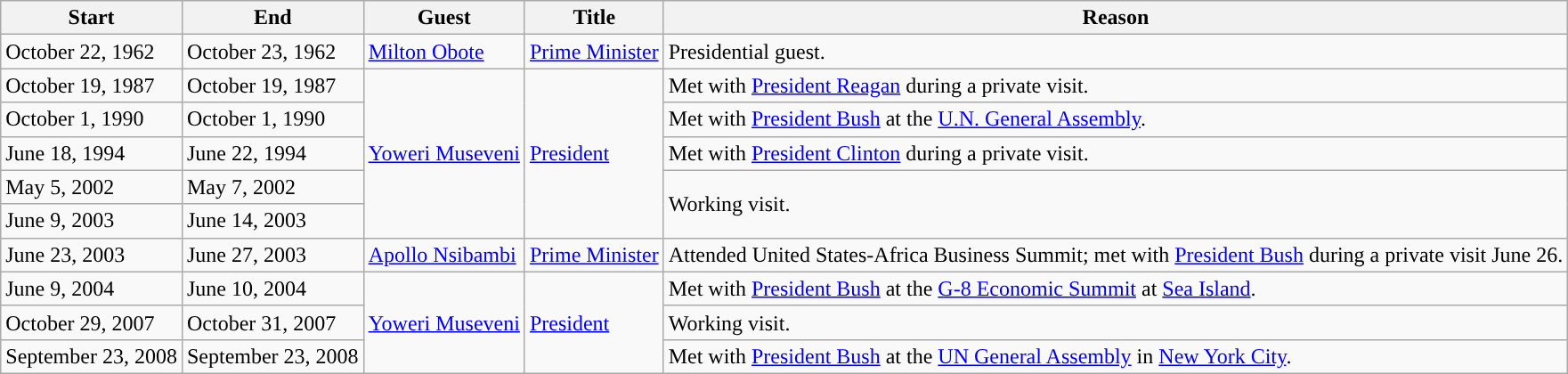<table class="wikitable sortable">
<tr>
<th>Start</th>
<th>End</th>
<th>Guest</th>
<th>Title</th>
<th>Reason</th>
</tr>
<tr>
<td>October 22, 1962</td>
<td>October 23, 1962</td>
<td><a href='#'>Milton Obote</a></td>
<td><a href='#'>Prime Minister</a></td>
<td>Presidential guest.</td>
</tr>
<tr>
<td>October 19, 1987</td>
<td>October 19, 1987</td>
<td rowspan=5><a href='#'>Yoweri Museveni</a></td>
<td rowspan=5><a href='#'>President</a></td>
<td>Met with <a href='#'>President Reagan</a> during a private visit.</td>
</tr>
<tr>
<td>October 1, 1990</td>
<td>October 1, 1990</td>
<td>Met with <a href='#'>President Bush</a> at the <a href='#'>U.N. General Assembly</a>.</td>
</tr>
<tr>
<td>June 18, 1994</td>
<td>June 22, 1994</td>
<td>Met with <a href='#'>President Clinton</a> during a private visit.</td>
</tr>
<tr>
<td>May 5, 2002</td>
<td>May 7, 2002</td>
<td rowspan=2>Working visit.</td>
</tr>
<tr>
<td>June 9, 2003</td>
<td>June 14, 2003</td>
</tr>
<tr>
<td>June 23, 2003</td>
<td>June 27, 2003</td>
<td><a href='#'>Apollo Nsibambi</a></td>
<td><a href='#'>Prime Minister</a></td>
<td>Attended United States-Africa Business Summit; met with <a href='#'>President Bush</a> during a private visit June 26.</td>
</tr>
<tr>
<td>June 9, 2004</td>
<td>June 10, 2004</td>
<td rowspan=3><a href='#'>Yoweri Museveni</a></td>
<td rowspan="3"><a href='#'>President</a></td>
<td>Met with <a href='#'>President Bush</a> at the <a href='#'>G-8 Economic Summit</a> at <a href='#'>Sea Island</a>.</td>
</tr>
<tr>
<td>October 29, 2007</td>
<td>October 31, 2007</td>
<td>Working visit.</td>
</tr>
<tr>
<td>September 23, 2008</td>
<td>September 23, 2008</td>
<td>Met with <a href='#'>President Bush</a> at the <a href='#'>UN General Assembly</a> in <a href='#'>New York City</a>.</td>
</tr>
</table>
